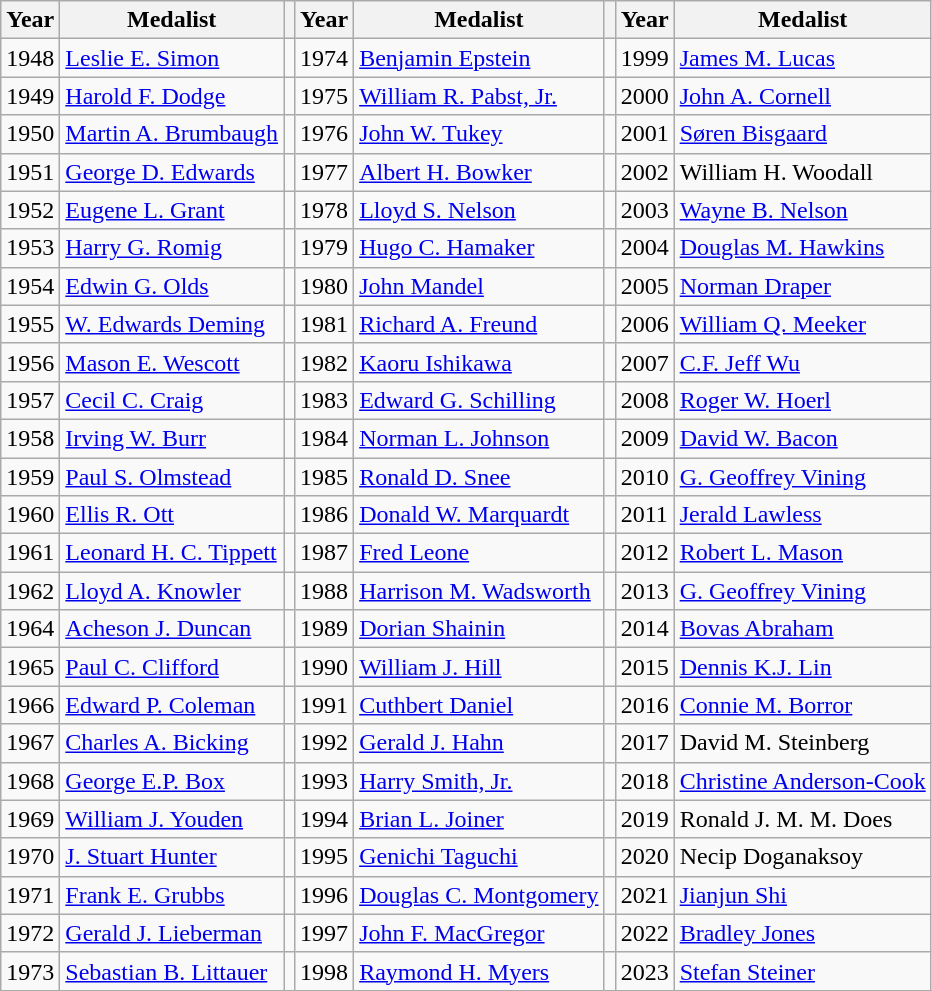<table class="wikitable">
<tr>
<th>Year</th>
<th>Medalist</th>
<th></th>
<th>Year</th>
<th>Medalist</th>
<th></th>
<th>Year</th>
<th>Medalist</th>
</tr>
<tr>
<td>1948</td>
<td><a href='#'>Leslie E. Simon</a></td>
<td></td>
<td>1974</td>
<td><a href='#'>Benjamin Epstein</a></td>
<td></td>
<td>1999</td>
<td><a href='#'>James M. Lucas</a></td>
</tr>
<tr>
<td>1949</td>
<td><a href='#'>Harold F. Dodge</a></td>
<td></td>
<td>1975</td>
<td><a href='#'>William R. Pabst, Jr.</a></td>
<td></td>
<td>2000</td>
<td><a href='#'>John A. Cornell</a></td>
</tr>
<tr>
<td>1950</td>
<td><a href='#'>Martin A. Brumbaugh</a></td>
<td></td>
<td>1976</td>
<td><a href='#'>John W. Tukey</a></td>
<td></td>
<td>2001</td>
<td><a href='#'>Søren Bisgaard</a></td>
</tr>
<tr>
<td>1951</td>
<td><a href='#'>George D. Edwards</a></td>
<td></td>
<td>1977</td>
<td><a href='#'>Albert H. Bowker</a></td>
<td></td>
<td>2002</td>
<td>William H. Woodall</td>
</tr>
<tr>
<td>1952</td>
<td><a href='#'>Eugene L. Grant</a></td>
<td></td>
<td>1978</td>
<td><a href='#'>Lloyd S. Nelson</a></td>
<td></td>
<td>2003</td>
<td><a href='#'>Wayne B. Nelson</a></td>
</tr>
<tr>
<td>1953</td>
<td><a href='#'>Harry G. Romig</a></td>
<td></td>
<td>1979</td>
<td><a href='#'>Hugo C. Hamaker</a></td>
<td></td>
<td>2004</td>
<td><a href='#'>Douglas M. Hawkins</a></td>
</tr>
<tr>
<td>1954</td>
<td><a href='#'>Edwin G. Olds</a></td>
<td></td>
<td>1980</td>
<td><a href='#'>John Mandel</a></td>
<td></td>
<td>2005</td>
<td><a href='#'>Norman Draper</a></td>
</tr>
<tr>
<td>1955</td>
<td><a href='#'>W. Edwards Deming</a></td>
<td></td>
<td>1981</td>
<td><a href='#'>Richard A. Freund</a></td>
<td></td>
<td>2006</td>
<td><a href='#'>William Q. Meeker</a></td>
</tr>
<tr>
<td>1956</td>
<td><a href='#'>Mason E. Wescott</a></td>
<td></td>
<td>1982</td>
<td><a href='#'>Kaoru Ishikawa</a></td>
<td></td>
<td>2007</td>
<td><a href='#'>C.F. Jeff Wu</a></td>
</tr>
<tr>
<td>1957</td>
<td><a href='#'>Cecil C. Craig</a></td>
<td></td>
<td>1983</td>
<td><a href='#'>Edward G. Schilling</a></td>
<td></td>
<td>2008</td>
<td><a href='#'>Roger W. Hoerl</a></td>
</tr>
<tr>
<td>1958</td>
<td><a href='#'>Irving W. Burr</a></td>
<td></td>
<td>1984</td>
<td><a href='#'>Norman L. Johnson</a></td>
<td></td>
<td>2009</td>
<td><a href='#'>David W. Bacon</a></td>
</tr>
<tr>
<td>1959</td>
<td><a href='#'>Paul S. Olmstead</a></td>
<td></td>
<td>1985</td>
<td><a href='#'>Ronald D. Snee</a></td>
<td></td>
<td>2010</td>
<td><a href='#'>G. Geoffrey Vining</a></td>
</tr>
<tr>
<td>1960</td>
<td><a href='#'>Ellis R. Ott</a></td>
<td></td>
<td>1986</td>
<td><a href='#'>Donald W. Marquardt</a></td>
<td></td>
<td>2011</td>
<td><a href='#'>Jerald Lawless</a></td>
</tr>
<tr>
<td>1961</td>
<td><a href='#'>Leonard H. C. Tippett</a></td>
<td></td>
<td>1987</td>
<td><a href='#'>Fred Leone</a></td>
<td></td>
<td>2012</td>
<td><a href='#'>Robert L. Mason</a></td>
</tr>
<tr>
<td>1962</td>
<td><a href='#'>Lloyd A. Knowler</a></td>
<td></td>
<td>1988</td>
<td><a href='#'>Harrison M. Wadsworth</a></td>
<td></td>
<td>2013</td>
<td><a href='#'>G. Geoffrey Vining</a></td>
</tr>
<tr>
<td>1964</td>
<td><a href='#'>Acheson J. Duncan</a></td>
<td></td>
<td>1989</td>
<td><a href='#'>Dorian Shainin</a></td>
<td></td>
<td>2014</td>
<td><a href='#'>Bovas Abraham</a></td>
</tr>
<tr>
<td>1965</td>
<td><a href='#'>Paul C. Clifford</a></td>
<td></td>
<td>1990</td>
<td><a href='#'>William J. Hill</a></td>
<td></td>
<td>2015</td>
<td><a href='#'>Dennis K.J. Lin</a></td>
</tr>
<tr>
<td>1966</td>
<td><a href='#'>Edward P. Coleman</a></td>
<td></td>
<td>1991</td>
<td><a href='#'>Cuthbert Daniel</a></td>
<td></td>
<td>2016</td>
<td><a href='#'>Connie M. Borror</a></td>
</tr>
<tr>
<td>1967</td>
<td><a href='#'>Charles A. Bicking</a></td>
<td></td>
<td>1992</td>
<td><a href='#'>Gerald J. Hahn</a></td>
<td></td>
<td>2017</td>
<td>David M. Steinberg</td>
</tr>
<tr>
<td>1968</td>
<td><a href='#'>George E.P. Box</a></td>
<td></td>
<td>1993</td>
<td><a href='#'>Harry Smith, Jr.</a></td>
<td></td>
<td>2018</td>
<td><a href='#'>Christine Anderson-Cook</a></td>
</tr>
<tr>
<td>1969</td>
<td><a href='#'>William J. Youden</a></td>
<td></td>
<td>1994</td>
<td><a href='#'>Brian L. Joiner</a></td>
<td></td>
<td>2019</td>
<td>Ronald J. M. M. Does</td>
</tr>
<tr>
<td>1970</td>
<td><a href='#'>J. Stuart Hunter</a></td>
<td></td>
<td>1995</td>
<td><a href='#'>Genichi Taguchi</a></td>
<td></td>
<td>2020</td>
<td>Necip Doganaksoy</td>
</tr>
<tr>
<td>1971</td>
<td><a href='#'>Frank E. Grubbs</a></td>
<td></td>
<td>1996</td>
<td><a href='#'>Douglas C. Montgomery</a></td>
<td></td>
<td>2021</td>
<td><a href='#'>Jianjun Shi</a></td>
</tr>
<tr>
<td>1972</td>
<td><a href='#'>Gerald J. Lieberman</a></td>
<td></td>
<td>1997</td>
<td><a href='#'>John F. MacGregor</a></td>
<td></td>
<td>2022</td>
<td><a href='#'>Bradley Jones</a></td>
</tr>
<tr>
<td>1973</td>
<td><a href='#'>Sebastian B. Littauer</a></td>
<td></td>
<td>1998</td>
<td><a href='#'>Raymond H. Myers</a></td>
<td></td>
<td>2023</td>
<td><a href='#'>Stefan Steiner</a></td>
</tr>
</table>
